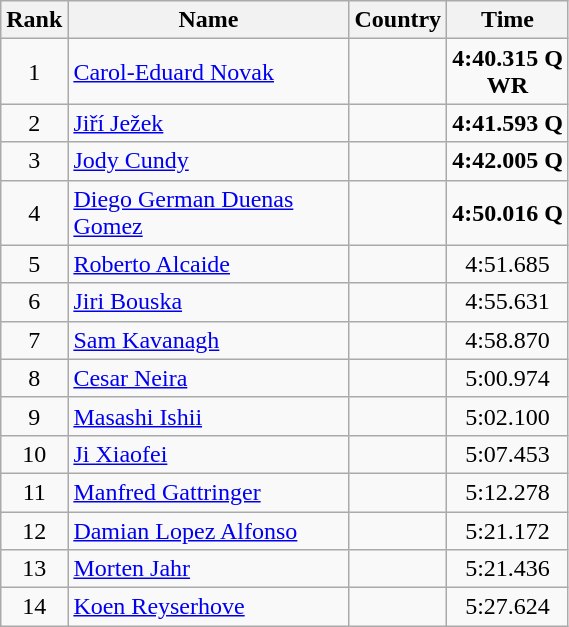<table class="wikitable sortable">
<tr>
<th width=20>Rank</th>
<th width=180>Name</th>
<th>Country</th>
<th>Time</th>
</tr>
<tr>
<td align="center">1</td>
<td><a href='#'>Carol-Eduard Novak</a></td>
<td></td>
<td align="center"><strong>4:40.315</strong> <strong>Q</strong><br> <strong>WR </strong></td>
</tr>
<tr>
<td align="center">2</td>
<td><a href='#'>Jiří Ježek</a></td>
<td></td>
<td align="center"><strong>4:41.593</strong> <strong>Q</strong></td>
</tr>
<tr>
<td align="center">3</td>
<td><a href='#'>Jody Cundy</a></td>
<td></td>
<td align="center"><strong>4:42.005</strong> <strong>Q</strong></td>
</tr>
<tr>
<td align="center">4</td>
<td><a href='#'>Diego German Duenas Gomez</a></td>
<td></td>
<td align="center"><strong>4:50.016</strong> <strong>Q</strong></td>
</tr>
<tr>
<td align="center">5</td>
<td><a href='#'>Roberto Alcaide</a></td>
<td></td>
<td align="center">4:51.685</td>
</tr>
<tr>
<td align="center">6</td>
<td><a href='#'>Jiri Bouska</a></td>
<td></td>
<td align="center">4:55.631</td>
</tr>
<tr>
<td align="center">7</td>
<td><a href='#'>Sam Kavanagh</a></td>
<td></td>
<td align="center">4:58.870</td>
</tr>
<tr>
<td align="center">8</td>
<td><a href='#'>Cesar Neira</a></td>
<td></td>
<td align="center">5:00.974</td>
</tr>
<tr>
<td align="center">9</td>
<td><a href='#'>Masashi Ishii</a></td>
<td></td>
<td align="center">5:02.100</td>
</tr>
<tr>
<td align="center">10</td>
<td><a href='#'>Ji Xiaofei</a></td>
<td></td>
<td align="center">5:07.453</td>
</tr>
<tr>
<td align="center">11</td>
<td><a href='#'>Manfred Gattringer</a></td>
<td></td>
<td align="center">5:12.278</td>
</tr>
<tr>
<td align="center">12</td>
<td><a href='#'>Damian Lopez Alfonso</a></td>
<td></td>
<td align="center">5:21.172</td>
</tr>
<tr>
<td align="center">13</td>
<td><a href='#'>Morten Jahr</a></td>
<td></td>
<td align="center">5:21.436</td>
</tr>
<tr>
<td align="center">14</td>
<td><a href='#'>Koen Reyserhove</a></td>
<td></td>
<td align="center">5:27.624</td>
</tr>
</table>
